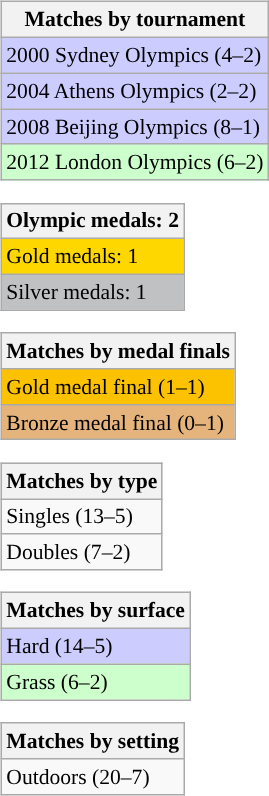<table>
<tr valign=top>
<td><br><table class="wikitable" style=font-size:90%>
<tr>
<th>Matches by tournament</th>
</tr>
<tr style="background:#ccf;">
<td>2000 Sydney Olympics (4–2)</td>
</tr>
<tr style="background:#ccf;">
<td>2004 Athens Olympics (2–2)</td>
</tr>
<tr style="background:#ccf;">
<td>2008 Beijing Olympics (8–1)</td>
</tr>
<tr style="background:#cfc;">
<td>2012 London Olympics (6–2)</td>
</tr>
</table>
<table class="wikitable" style=font-size:90%>
<tr>
<th>Olympic medals: 2</th>
</tr>
<tr bgcolor=#FFD700>
<td>Gold medals: 1</td>
</tr>
<tr bgcolor=#BFC1C2>
<td>Silver medals: 1</td>
</tr>
</table>
<table class="wikitable" style=font-size:90%>
<tr>
<th>Matches by medal finals</th>
</tr>
<tr style="background:#FCC200">
<td>Gold medal final (1–1)</td>
</tr>
<tr style="background:#E5B47D">
<td>Bronze medal final (0–1)</td>
</tr>
</table>
<table class="wikitable" style=font-size:90%>
<tr>
<th>Matches by type</th>
</tr>
<tr>
<td>Singles (13–5)</td>
</tr>
<tr>
<td>Doubles (7–2)</td>
</tr>
</table>
<table class="wikitable" style=font-size:90%>
<tr>
<th>Matches by surface</th>
</tr>
<tr style="background:#ccf;">
<td>Hard (14–5)</td>
</tr>
<tr style="background:#cfc;">
<td>Grass (6–2)</td>
</tr>
</table>
<table class="wikitable" style=font-size:90%>
<tr>
<th>Matches by setting</th>
</tr>
<tr>
<td>Outdoors (20–7)</td>
</tr>
</table>
</td>
</tr>
</table>
